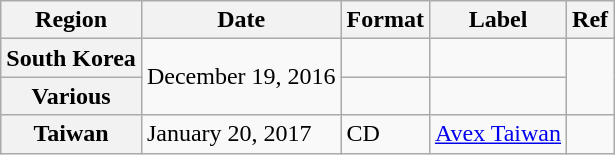<table class="wikitable plainrowheaders">
<tr>
<th>Region</th>
<th>Date</th>
<th>Format</th>
<th>Label</th>
<th>Ref</th>
</tr>
<tr>
<th scope="row">South Korea</th>
<td rowspan="2">December 19, 2016</td>
<td></td>
<td></td>
</tr>
<tr>
<th scope="row">Various </th>
<td></td>
<td></td>
</tr>
<tr>
<th scope="row">Taiwan</th>
<td>January 20, 2017</td>
<td>CD</td>
<td><a href='#'>Avex Taiwan</a></td>
<td></td>
</tr>
</table>
